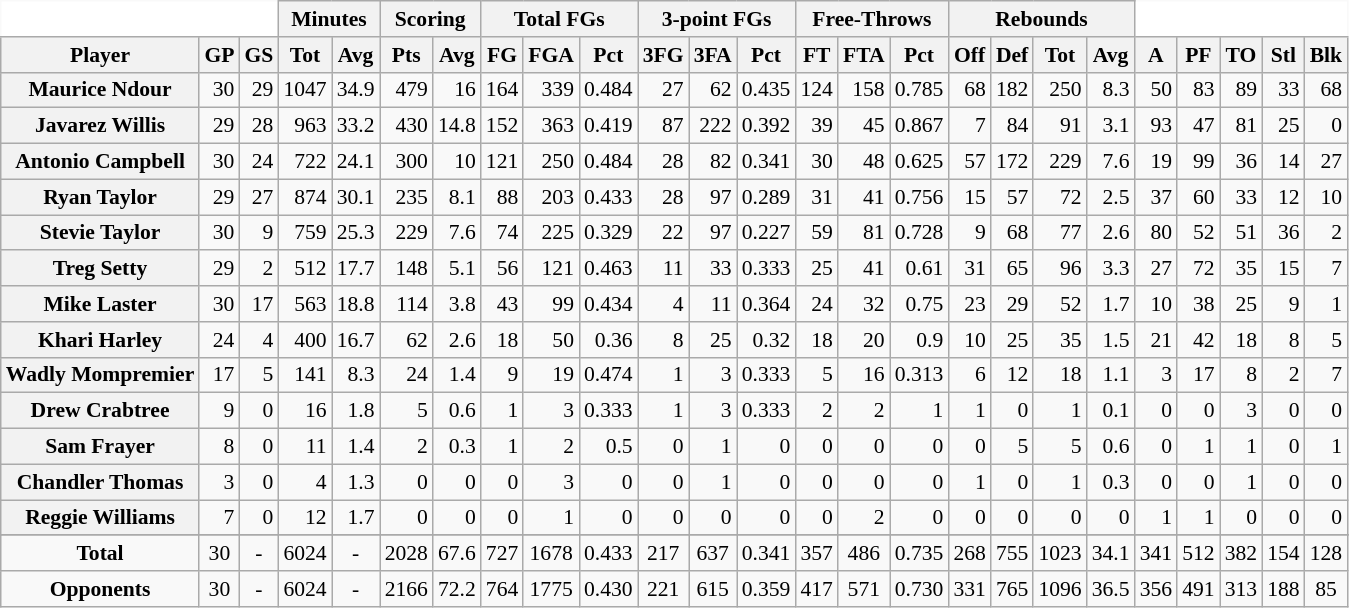<table class="wikitable sortable" border="1" style="font-size:90%;">
<tr>
<th colspan="3" style="border-top-style:hidden; border-left-style:hidden; background: white;"></th>
<th colspan="2" style=>Minutes</th>
<th colspan="2" style=>Scoring</th>
<th colspan="3" style=>Total FGs</th>
<th colspan="3" style=>3-point FGs</th>
<th colspan="3" style=>Free-Throws</th>
<th colspan="4" style=>Rebounds</th>
<th colspan="5" style="border-top-style:hidden; border-right-style:hidden; background: white;"></th>
</tr>
<tr>
<th scope="col" style=>Player</th>
<th scope="col" style=>GP</th>
<th scope="col" style=>GS</th>
<th scope="col" style=>Tot</th>
<th scope="col" style=>Avg</th>
<th scope="col" style=>Pts</th>
<th scope="col" style=>Avg</th>
<th scope="col" style=>FG</th>
<th scope="col" style=>FGA</th>
<th scope="col" style=>Pct</th>
<th scope="col" style=>3FG</th>
<th scope="col" style=>3FA</th>
<th scope="col" style=>Pct</th>
<th scope="col" style=>FT</th>
<th scope="col" style=>FTA</th>
<th scope="col" style=>Pct</th>
<th scope="col" style=>Off</th>
<th scope="col" style=>Def</th>
<th scope="col" style=>Tot</th>
<th scope="col" style=>Avg</th>
<th scope="col" style=>A</th>
<th scope="col" style=>PF</th>
<th scope="col" style=>TO</th>
<th scope="col" style=>Stl</th>
<th scope="col" style=>Blk</th>
</tr>
<tr>
<th>Maurice Ndour</th>
<td align="right">30</td>
<td align="right">29</td>
<td align="right">1047</td>
<td align="right">34.9</td>
<td align="right">479</td>
<td align="right">16</td>
<td align="right">164</td>
<td align="right">339</td>
<td align="right">0.484</td>
<td align="right">27</td>
<td align="right">62</td>
<td align="right">0.435</td>
<td align="right">124</td>
<td align="right">158</td>
<td align="right">0.785</td>
<td align="right">68</td>
<td align="right">182</td>
<td align="right">250</td>
<td align="right">8.3</td>
<td align="right">50</td>
<td align="right">83</td>
<td align="right">89</td>
<td align="right">33</td>
<td align="right">68</td>
</tr>
<tr>
<th>Javarez Willis</th>
<td align="right">29</td>
<td align="right">28</td>
<td align="right">963</td>
<td align="right">33.2</td>
<td align="right">430</td>
<td align="right">14.8</td>
<td align="right">152</td>
<td align="right">363</td>
<td align="right">0.419</td>
<td align="right">87</td>
<td align="right">222</td>
<td align="right">0.392</td>
<td align="right">39</td>
<td align="right">45</td>
<td align="right">0.867</td>
<td align="right">7</td>
<td align="right">84</td>
<td align="right">91</td>
<td align="right">3.1</td>
<td align="right">93</td>
<td align="right">47</td>
<td align="right">81</td>
<td align="right">25</td>
<td align="right">0</td>
</tr>
<tr>
<th>Antonio Campbell</th>
<td align="right">30</td>
<td align="right">24</td>
<td align="right">722</td>
<td align="right">24.1</td>
<td align="right">300</td>
<td align="right">10</td>
<td align="right">121</td>
<td align="right">250</td>
<td align="right">0.484</td>
<td align="right">28</td>
<td align="right">82</td>
<td align="right">0.341</td>
<td align="right">30</td>
<td align="right">48</td>
<td align="right">0.625</td>
<td align="right">57</td>
<td align="right">172</td>
<td align="right">229</td>
<td align="right">7.6</td>
<td align="right">19</td>
<td align="right">99</td>
<td align="right">36</td>
<td align="right">14</td>
<td align="right">27</td>
</tr>
<tr>
<th>Ryan Taylor</th>
<td align="right">29</td>
<td align="right">27</td>
<td align="right">874</td>
<td align="right">30.1</td>
<td align="right">235</td>
<td align="right">8.1</td>
<td align="right">88</td>
<td align="right">203</td>
<td align="right">0.433</td>
<td align="right">28</td>
<td align="right">97</td>
<td align="right">0.289</td>
<td align="right">31</td>
<td align="right">41</td>
<td align="right">0.756</td>
<td align="right">15</td>
<td align="right">57</td>
<td align="right">72</td>
<td align="right">2.5</td>
<td align="right">37</td>
<td align="right">60</td>
<td align="right">33</td>
<td align="right">12</td>
<td align="right">10</td>
</tr>
<tr>
<th>Stevie Taylor</th>
<td align="right">30</td>
<td align="right">9</td>
<td align="right">759</td>
<td align="right">25.3</td>
<td align="right">229</td>
<td align="right">7.6</td>
<td align="right">74</td>
<td align="right">225</td>
<td align="right">0.329</td>
<td align="right">22</td>
<td align="right">97</td>
<td align="right">0.227</td>
<td align="right">59</td>
<td align="right">81</td>
<td align="right">0.728</td>
<td align="right">9</td>
<td align="right">68</td>
<td align="right">77</td>
<td align="right">2.6</td>
<td align="right">80</td>
<td align="right">52</td>
<td align="right">51</td>
<td align="right">36</td>
<td align="right">2</td>
</tr>
<tr>
<th>Treg Setty</th>
<td align="right">29</td>
<td align="right">2</td>
<td align="right">512</td>
<td align="right">17.7</td>
<td align="right">148</td>
<td align="right">5.1</td>
<td align="right">56</td>
<td align="right">121</td>
<td align="right">0.463</td>
<td align="right">11</td>
<td align="right">33</td>
<td align="right">0.333</td>
<td align="right">25</td>
<td align="right">41</td>
<td align="right">0.61</td>
<td align="right">31</td>
<td align="right">65</td>
<td align="right">96</td>
<td align="right">3.3</td>
<td align="right">27</td>
<td align="right">72</td>
<td align="right">35</td>
<td align="right">15</td>
<td align="right">7</td>
</tr>
<tr>
<th>Mike Laster</th>
<td align="right">30</td>
<td align="right">17</td>
<td align="right">563</td>
<td align="right">18.8</td>
<td align="right">114</td>
<td align="right">3.8</td>
<td align="right">43</td>
<td align="right">99</td>
<td align="right">0.434</td>
<td align="right">4</td>
<td align="right">11</td>
<td align="right">0.364</td>
<td align="right">24</td>
<td align="right">32</td>
<td align="right">0.75</td>
<td align="right">23</td>
<td align="right">29</td>
<td align="right">52</td>
<td align="right">1.7</td>
<td align="right">10</td>
<td align="right">38</td>
<td align="right">25</td>
<td align="right">9</td>
<td align="right">1</td>
</tr>
<tr>
<th>Khari Harley</th>
<td align="right">24</td>
<td align="right">4</td>
<td align="right">400</td>
<td align="right">16.7</td>
<td align="right">62</td>
<td align="right">2.6</td>
<td align="right">18</td>
<td align="right">50</td>
<td align="right">0.36</td>
<td align="right">8</td>
<td align="right">25</td>
<td align="right">0.32</td>
<td align="right">18</td>
<td align="right">20</td>
<td align="right">0.9</td>
<td align="right">10</td>
<td align="right">25</td>
<td align="right">35</td>
<td align="right">1.5</td>
<td align="right">21</td>
<td align="right">42</td>
<td align="right">18</td>
<td align="right">8</td>
<td align="right">5</td>
</tr>
<tr>
<th>Wadly Mompremier</th>
<td align="right">17</td>
<td align="right">5</td>
<td align="right">141</td>
<td align="right">8.3</td>
<td align="right">24</td>
<td align="right">1.4</td>
<td align="right">9</td>
<td align="right">19</td>
<td align="right">0.474</td>
<td align="right">1</td>
<td align="right">3</td>
<td align="right">0.333</td>
<td align="right">5</td>
<td align="right">16</td>
<td align="right">0.313</td>
<td align="right">6</td>
<td align="right">12</td>
<td align="right">18</td>
<td align="right">1.1</td>
<td align="right">3</td>
<td align="right">17</td>
<td align="right">8</td>
<td align="right">2</td>
<td align="right">7</td>
</tr>
<tr>
<th>Drew Crabtree</th>
<td align="right">9</td>
<td align="right">0</td>
<td align="right">16</td>
<td align="right">1.8</td>
<td align="right">5</td>
<td align="right">0.6</td>
<td align="right">1</td>
<td align="right">3</td>
<td align="right">0.333</td>
<td align="right">1</td>
<td align="right">3</td>
<td align="right">0.333</td>
<td align="right">2</td>
<td align="right">2</td>
<td align="right">1</td>
<td align="right">1</td>
<td align="right">0</td>
<td align="right">1</td>
<td align="right">0.1</td>
<td align="right">0</td>
<td align="right">0</td>
<td align="right">3</td>
<td align="right">0</td>
<td align="right">0</td>
</tr>
<tr>
<th>Sam Frayer</th>
<td align="right">8</td>
<td align="right">0</td>
<td align="right">11</td>
<td align="right">1.4</td>
<td align="right">2</td>
<td align="right">0.3</td>
<td align="right">1</td>
<td align="right">2</td>
<td align="right">0.5</td>
<td align="right">0</td>
<td align="right">1</td>
<td align="right">0</td>
<td align="right">0</td>
<td align="right">0</td>
<td align="right">0</td>
<td align="right">0</td>
<td align="right">5</td>
<td align="right">5</td>
<td align="right">0.6</td>
<td align="right">0</td>
<td align="right">1</td>
<td align="right">1</td>
<td align="right">0</td>
<td align="right">1</td>
</tr>
<tr>
<th>Chandler Thomas</th>
<td align="right">3</td>
<td align="right">0</td>
<td align="right">4</td>
<td align="right">1.3</td>
<td align="right">0</td>
<td align="right">0</td>
<td align="right">0</td>
<td align="right">3</td>
<td align="right">0</td>
<td align="right">0</td>
<td align="right">1</td>
<td align="right">0</td>
<td align="right">0</td>
<td align="right">0</td>
<td align="right">0</td>
<td align="right">1</td>
<td align="right">0</td>
<td align="right">1</td>
<td align="right">0.3</td>
<td align="right">0</td>
<td align="right">0</td>
<td align="right">1</td>
<td align="right">0</td>
<td align="right">0</td>
</tr>
<tr>
<th>Reggie Williams</th>
<td align="right">7</td>
<td align="right">0</td>
<td align="right">12</td>
<td align="right">1.7</td>
<td align="right">0</td>
<td align="right">0</td>
<td align="right">0</td>
<td align="right">1</td>
<td align="right">0</td>
<td align="right">0</td>
<td align="right">0</td>
<td align="right">0</td>
<td align="right">0</td>
<td align="right">2</td>
<td align="right">0</td>
<td align="right">0</td>
<td align="right">0</td>
<td align="right">0</td>
<td align="right">0</td>
<td align="right">1</td>
<td align="right">1</td>
<td align="right">0</td>
<td align="right">0</td>
<td align="right">0</td>
</tr>
<tr>
</tr>
<tr class="sortbottom">
<td align="center" style=><strong>Total</strong></td>
<td align="center" style=>30</td>
<td align="center" style=>-</td>
<td align="center" style=>6024</td>
<td align="center" style=>-</td>
<td align="center" style=>2028</td>
<td align="center" style=>67.6</td>
<td align="center" style=>727</td>
<td align="center" style=>1678</td>
<td align="center" style=>0.433</td>
<td align="center" style=>217</td>
<td align="center" style=>637</td>
<td align="center" style=>0.341</td>
<td align="center" style=>357</td>
<td align="center" style=>486</td>
<td align="center" style=>0.735</td>
<td align="center" style=>268</td>
<td align="center" style=>755</td>
<td align="center" style=>1023</td>
<td align="center" style=>34.1</td>
<td align="center" style=>341</td>
<td align="center" style=>512</td>
<td align="center" style=>382</td>
<td align="center" style=>154</td>
<td align="center" style=>128</td>
</tr>
<tr class="sortbottom">
<td align="center"><strong>Opponents</strong></td>
<td align="center">30</td>
<td align="center">-</td>
<td align="center">6024</td>
<td align="center">-</td>
<td align="center">2166</td>
<td align="center">72.2</td>
<td align="center">764</td>
<td align="center">1775</td>
<td align="center">0.430</td>
<td align="center">221</td>
<td align="center">615</td>
<td align="center">0.359</td>
<td align="center">417</td>
<td align="center">571</td>
<td align="center">0.730</td>
<td align="center">331</td>
<td align="center">765</td>
<td align="center">1096</td>
<td align="center">36.5</td>
<td align="center">356</td>
<td align="center">491</td>
<td align="center">313</td>
<td align="center">188</td>
<td align="center">85</td>
</tr>
</table>
